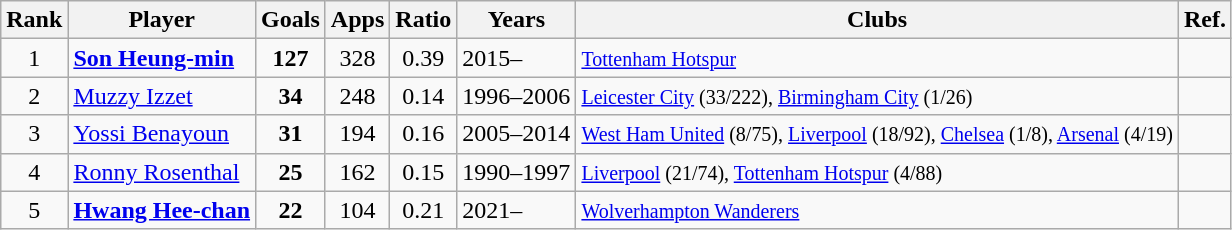<table class="wikitable">
<tr>
<th>Rank</th>
<th>Player</th>
<th><abbr>Goals</abbr></th>
<th><abbr>Apps</abbr></th>
<th><abbr>Ratio</abbr></th>
<th><abbr>Years</abbr></th>
<th><abbr>Clubs</abbr></th>
<th>Ref.</th>
</tr>
<tr>
<td align="center">1</td>
<td> <strong><a href='#'>Son Heung-min</a></strong></td>
<td align="center"><strong>127</strong></td>
<td align="center">328</td>
<td align="center">0.39</td>
<td>2015–</td>
<td><small><a href='#'>Tottenham Hotspur</a></small></td>
<td></td>
</tr>
<tr>
<td align="center">2</td>
<td> <a href='#'>Muzzy Izzet</a></td>
<td align="center"><strong>34</strong></td>
<td align="center">248</td>
<td align="center">0.14</td>
<td>1996–2006</td>
<td><small><a href='#'>Leicester City</a> (33/222), <a href='#'>Birmingham City</a> (1/26)</small></td>
<td></td>
</tr>
<tr>
<td align="center">3</td>
<td> <a href='#'>Yossi Benayoun</a></td>
<td align="center"><strong>31</strong></td>
<td align="center">194</td>
<td align="center">0.16</td>
<td>2005–2014</td>
<td><small><a href='#'>West Ham United</a> (8/75), <a href='#'>Liverpool</a> (18/92), <a href='#'>Chelsea</a> (1/8), <a href='#'>Arsenal</a> (4/19)</small></td>
<td></td>
</tr>
<tr>
<td align="center">4</td>
<td> <a href='#'>Ronny Rosenthal</a></td>
<td align="center"><strong>25</strong></td>
<td align="center">162</td>
<td align="center">0.15</td>
<td>1990–1997</td>
<td><small><a href='#'>Liverpool</a> (21/74), <a href='#'>Tottenham Hotspur</a> (4/88)</small></td>
<td></td>
</tr>
<tr>
<td align="center">5</td>
<td><strong> <a href='#'>Hwang Hee-chan</a></strong></td>
<td align="center"><strong>22</strong></td>
<td align="center">104</td>
<td align="center">0.21</td>
<td>2021–</td>
<td><small><a href='#'>Wolverhampton Wanderers</a></small></td>
<td></td>
</tr>
</table>
